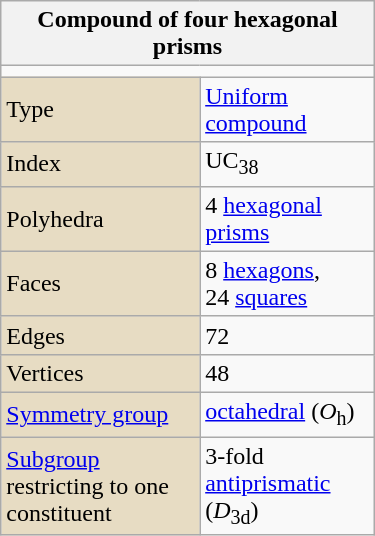<table class=wikitable style="float:right; margin-left:8px; width:250px">
<tr>
<th bgcolor=#e7dcc3 colspan=2>Compound of four hexagonal prisms</th>
</tr>
<tr>
<td align=center colspan=2></td>
</tr>
<tr>
<td bgcolor=#e7dcc3>Type</td>
<td><a href='#'>Uniform compound</a></td>
</tr>
<tr>
<td bgcolor=#e7dcc3>Index</td>
<td>UC<sub>38</sub></td>
</tr>
<tr>
<td bgcolor=#e7dcc3>Polyhedra</td>
<td>4 <a href='#'>hexagonal prisms</a></td>
</tr>
<tr>
<td bgcolor=#e7dcc3>Faces</td>
<td>8 <a href='#'>hexagons</a>,<br>24 <a href='#'>squares</a></td>
</tr>
<tr>
<td bgcolor=#e7dcc3>Edges</td>
<td>72</td>
</tr>
<tr>
<td bgcolor=#e7dcc3>Vertices</td>
<td>48</td>
</tr>
<tr>
<td bgcolor=#e7dcc3><a href='#'>Symmetry group</a></td>
<td><a href='#'>octahedral</a> (<em>O</em><sub>h</sub>)</td>
</tr>
<tr>
<td bgcolor=#e7dcc3><a href='#'>Subgroup</a> restricting to one constituent</td>
<td>3-fold <a href='#'>antiprismatic</a> (<em>D</em><sub>3d</sub>)</td>
</tr>
</table>
